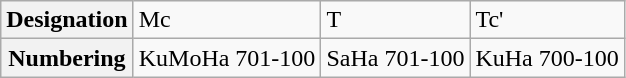<table class="wikitable">
<tr>
<th>Designation</th>
<td>Mc</td>
<td>T</td>
<td>Tc'</td>
</tr>
<tr>
<th>Numbering</th>
<td>KuMoHa 701-100</td>
<td>SaHa 701-100</td>
<td>KuHa 700-100</td>
</tr>
</table>
